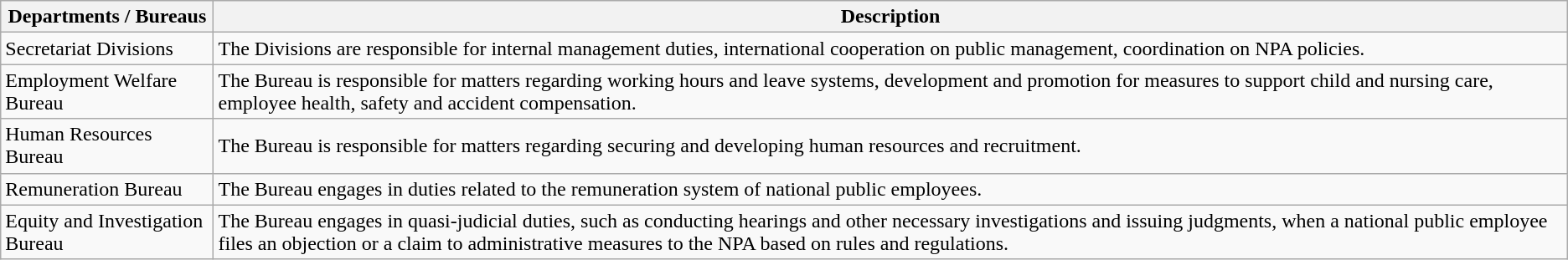<table class="wikitable">
<tr>
<th>Departments / Bureaus</th>
<th>Description</th>
</tr>
<tr>
<td>Secretariat Divisions</td>
<td>The Divisions are responsible for internal management duties, international cooperation on public management, coordination on NPA policies.</td>
</tr>
<tr>
<td>Employment Welfare Bureau</td>
<td>The Bureau is responsible for matters regarding working hours and leave systems, development and promotion for measures to support child and nursing care, employee health, safety and accident compensation.</td>
</tr>
<tr>
<td>Human Resources Bureau</td>
<td>The Bureau is responsible for matters regarding securing and developing human resources and recruitment.</td>
</tr>
<tr>
<td>Remuneration Bureau</td>
<td>The Bureau engages in duties related to the remuneration system of national public employees.</td>
</tr>
<tr>
<td>Equity and Investigation Bureau</td>
<td>The Bureau engages in quasi-judicial duties, such as conducting hearings and other necessary investigations and issuing judgments, when a national public employee files an objection or a claim to administrative measures to the NPA based on rules and regulations.</td>
</tr>
</table>
